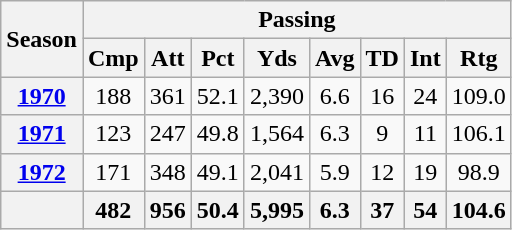<table class="wikitable" style="text-align: center;">
<tr>
<th rowspan="2">Season</th>
<th colspan="8">Passing</th>
</tr>
<tr>
<th>Cmp</th>
<th>Att</th>
<th>Pct</th>
<th>Yds</th>
<th>Avg</th>
<th>TD</th>
<th>Int</th>
<th>Rtg</th>
</tr>
<tr>
<th><a href='#'>1970</a></th>
<td>188</td>
<td>361</td>
<td>52.1</td>
<td>2,390</td>
<td>6.6</td>
<td>16</td>
<td>24</td>
<td>109.0</td>
</tr>
<tr>
<th><a href='#'>1971</a></th>
<td>123</td>
<td>247</td>
<td>49.8</td>
<td>1,564</td>
<td>6.3</td>
<td>9</td>
<td>11</td>
<td>106.1</td>
</tr>
<tr>
<th><a href='#'>1972</a></th>
<td>171</td>
<td>348</td>
<td>49.1</td>
<td>2,041</td>
<td>5.9</td>
<td>12</td>
<td>19</td>
<td>98.9</td>
</tr>
<tr>
<th></th>
<th>482</th>
<th>956</th>
<th>50.4</th>
<th>5,995</th>
<th>6.3</th>
<th>37</th>
<th>54</th>
<th>104.6</th>
</tr>
</table>
